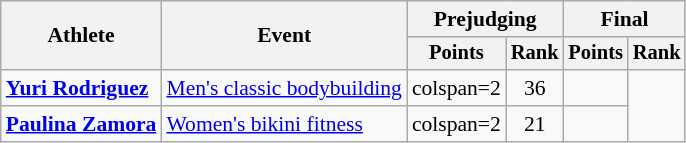<table class=wikitable style="font-size:90%">
<tr>
<th rowspan="2">Athlete</th>
<th rowspan="2">Event</th>
<th colspan="2">Prejudging</th>
<th colspan="2">Final</th>
</tr>
<tr style="font-size:95%">
<th>Points</th>
<th>Rank</th>
<th>Points</th>
<th>Rank</th>
</tr>
<tr align=center>
<td align=left><strong><a href='#'>Yuri Rodriguez</a></strong></td>
<td align=left><a href='#'>Men's classic bodybuilding</a></td>
<td>colspan=2 </td>
<td>36</td>
<td></td>
</tr>
<tr align=center>
<td align=left><strong><a href='#'>Paulina Zamora</a></strong></td>
<td align=left><a href='#'>Women's bikini fitness</a></td>
<td>colspan=2 </td>
<td>21</td>
<td></td>
</tr>
</table>
